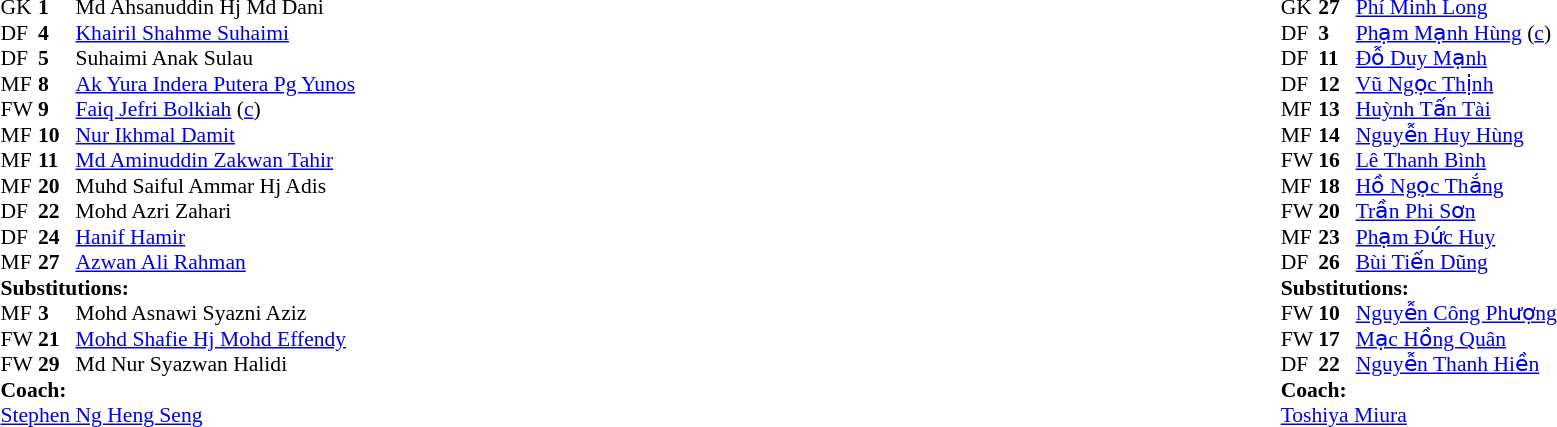<table width="100%">
<tr>
<td valign="top" width="50%"><br><table style="font-size: 90%" cellspacing="0" cellpadding="0">
<tr>
<th width="25"></th>
<th width="25"></th>
</tr>
<tr>
<td>GK</td>
<td><strong>1</strong></td>
<td>Md Ahsanuddin Hj Md Dani</td>
</tr>
<tr>
<td>DF</td>
<td><strong>4</strong></td>
<td><a href='#'>Khairil Shahme Suhaimi</a></td>
</tr>
<tr>
<td>DF</td>
<td><strong>5</strong></td>
<td>Suhaimi Anak Sulau</td>
</tr>
<tr>
<td>MF</td>
<td><strong>8</strong></td>
<td><a href='#'>Ak Yura Indera Putera Pg Yunos</a></td>
</tr>
<tr>
<td>FW</td>
<td><strong>9</strong></td>
<td><a href='#'>Faiq Jefri Bolkiah</a> (<a href='#'>c</a>)</td>
<td></td>
<td></td>
</tr>
<tr>
<td>MF</td>
<td><strong>10</strong></td>
<td><a href='#'>Nur Ikhmal Damit</a></td>
</tr>
<tr>
<td>MF</td>
<td><strong>11</strong></td>
<td><a href='#'>Md Aminuddin Zakwan Tahir</a></td>
</tr>
<tr>
<td>MF</td>
<td><strong>20</strong></td>
<td>Muhd Saiful Ammar Hj Adis</td>
<td></td>
<td></td>
</tr>
<tr>
<td>DF</td>
<td><strong>22</strong></td>
<td>Mohd Azri Zahari</td>
<td></td>
<td></td>
</tr>
<tr>
<td>DF</td>
<td><strong>24</strong></td>
<td><a href='#'>Hanif Hamir</a></td>
</tr>
<tr>
<td>MF</td>
<td><strong>27</strong></td>
<td><a href='#'>Azwan Ali Rahman</a></td>
</tr>
<tr>
<td colspan=3><strong>Substitutions:</strong></td>
</tr>
<tr>
<td>MF</td>
<td><strong>3</strong></td>
<td>Mohd Asnawi Syazni Aziz</td>
<td></td>
<td></td>
</tr>
<tr>
<td>FW</td>
<td><strong>21</strong></td>
<td><a href='#'>Mohd Shafie Hj Mohd Effendy</a></td>
<td></td>
<td></td>
</tr>
<tr>
<td>FW</td>
<td><strong>29</strong></td>
<td>Md Nur Syazwan Halidi</td>
<td></td>
<td></td>
</tr>
<tr>
<td colspan=3><strong>Coach:</strong></td>
</tr>
<tr>
<td colspan=3> <a href='#'>Stephen Ng Heng Seng</a></td>
</tr>
</table>
</td>
<td valign="top"></td>
<td valign="top" width="50%"><br><table style="font-size: 90%" cellspacing="0" cellpadding="0" align="center">
<tr>
<th width=25></th>
<th width=25></th>
</tr>
<tr>
<td>GK</td>
<td><strong>27</strong></td>
<td><a href='#'>Phí Minh Long</a></td>
</tr>
<tr>
<td>DF</td>
<td><strong>3</strong></td>
<td><a href='#'>Phạm Mạnh Hùng</a> (<a href='#'>c</a>)</td>
</tr>
<tr>
<td>DF</td>
<td><strong>11</strong></td>
<td><a href='#'>Đỗ Duy Mạnh</a></td>
</tr>
<tr>
<td>DF</td>
<td><strong>12</strong></td>
<td><a href='#'>Vũ Ngọc Thịnh</a></td>
</tr>
<tr>
<td>MF</td>
<td><strong>13</strong></td>
<td><a href='#'>Huỳnh Tấn Tài</a></td>
<td></td>
<td></td>
</tr>
<tr>
<td>MF</td>
<td><strong>14</strong></td>
<td><a href='#'>Nguyễn Huy Hùng</a></td>
<td></td>
<td></td>
</tr>
<tr>
<td>FW</td>
<td><strong>16</strong></td>
<td><a href='#'>Lê Thanh Bình</a></td>
<td></td>
<td></td>
</tr>
<tr>
<td>MF</td>
<td><strong>18</strong></td>
<td><a href='#'>Hồ Ngọc Thắng</a></td>
<td></td>
</tr>
<tr>
<td>FW</td>
<td><strong>20</strong></td>
<td><a href='#'>Trần Phi Sơn</a></td>
</tr>
<tr>
<td>MF</td>
<td><strong>23</strong></td>
<td><a href='#'>Phạm Đức Huy</a></td>
</tr>
<tr>
<td>DF</td>
<td><strong>26</strong></td>
<td><a href='#'>Bùi Tiến Dũng</a></td>
</tr>
<tr>
<td colspan=3><strong>Substitutions:</strong></td>
</tr>
<tr>
<td>FW</td>
<td><strong>10</strong></td>
<td><a href='#'>Nguyễn Công Phượng</a></td>
<td></td>
<td></td>
</tr>
<tr>
<td>FW</td>
<td><strong>17</strong></td>
<td><a href='#'>Mạc Hồng Quân</a></td>
<td></td>
<td></td>
</tr>
<tr>
<td>DF</td>
<td><strong>22</strong></td>
<td><a href='#'>Nguyễn Thanh Hiền</a></td>
<td></td>
<td></td>
</tr>
<tr>
<td colspan=3><strong>Coach:</strong></td>
</tr>
<tr>
<td colspan=3> <a href='#'>Toshiya Miura</a></td>
</tr>
</table>
</td>
</tr>
</table>
